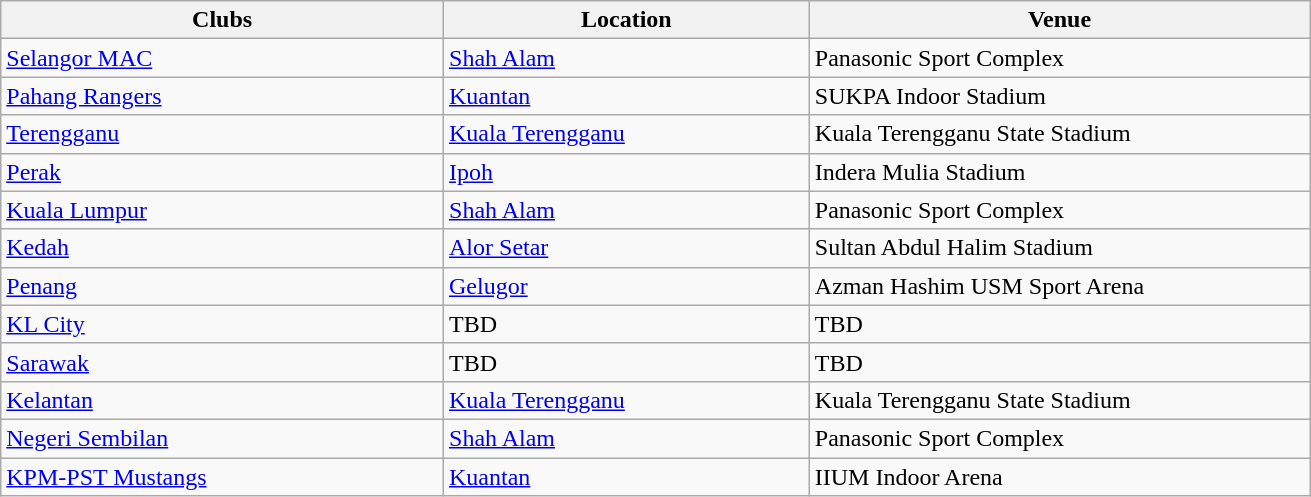<table class="wikitable sortable">
<tr>
<th style="width:23%">Clubs</th>
<th style="width:19%">Location</th>
<th style="width:26%">Venue</th>
</tr>
<tr>
<td><a href='#'>Selangor MAC</a></td>
<td><a href='#'>Shah Alam</a></td>
<td>Panasonic Sport Complex</td>
</tr>
<tr>
<td><a href='#'>Pahang Rangers</a></td>
<td><a href='#'>Kuantan</a></td>
<td>SUKPA Indoor Stadium</td>
</tr>
<tr>
<td><a href='#'>Terengganu</a></td>
<td><a href='#'>Kuala Terengganu</a></td>
<td>Kuala Terengganu State Stadium</td>
</tr>
<tr>
<td><a href='#'>Perak</a></td>
<td><a href='#'>Ipoh</a></td>
<td>Indera Mulia Stadium</td>
</tr>
<tr>
<td><a href='#'>Kuala Lumpur</a></td>
<td><a href='#'>Shah Alam</a></td>
<td>Panasonic Sport Complex</td>
</tr>
<tr>
<td><a href='#'>Kedah</a></td>
<td><a href='#'>Alor Setar</a></td>
<td>Sultan Abdul Halim Stadium</td>
</tr>
<tr>
<td><a href='#'>Penang</a></td>
<td><a href='#'>Gelugor</a></td>
<td>Azman Hashim USM Sport Arena</td>
</tr>
<tr>
<td><a href='#'>KL City</a></td>
<td>TBD</td>
<td>TBD</td>
</tr>
<tr>
<td><a href='#'>Sarawak</a></td>
<td>TBD</td>
<td>TBD</td>
</tr>
<tr>
<td><a href='#'>Kelantan</a></td>
<td><a href='#'>Kuala Terengganu</a></td>
<td>Kuala Terengganu State Stadium</td>
</tr>
<tr>
<td><a href='#'>Negeri Sembilan</a></td>
<td><a href='#'>Shah Alam</a></td>
<td>Panasonic Sport Complex</td>
</tr>
<tr>
<td><a href='#'>KPM-PST Mustangs</a></td>
<td><a href='#'>Kuantan</a></td>
<td>IIUM Indoor Arena</td>
</tr>
</table>
